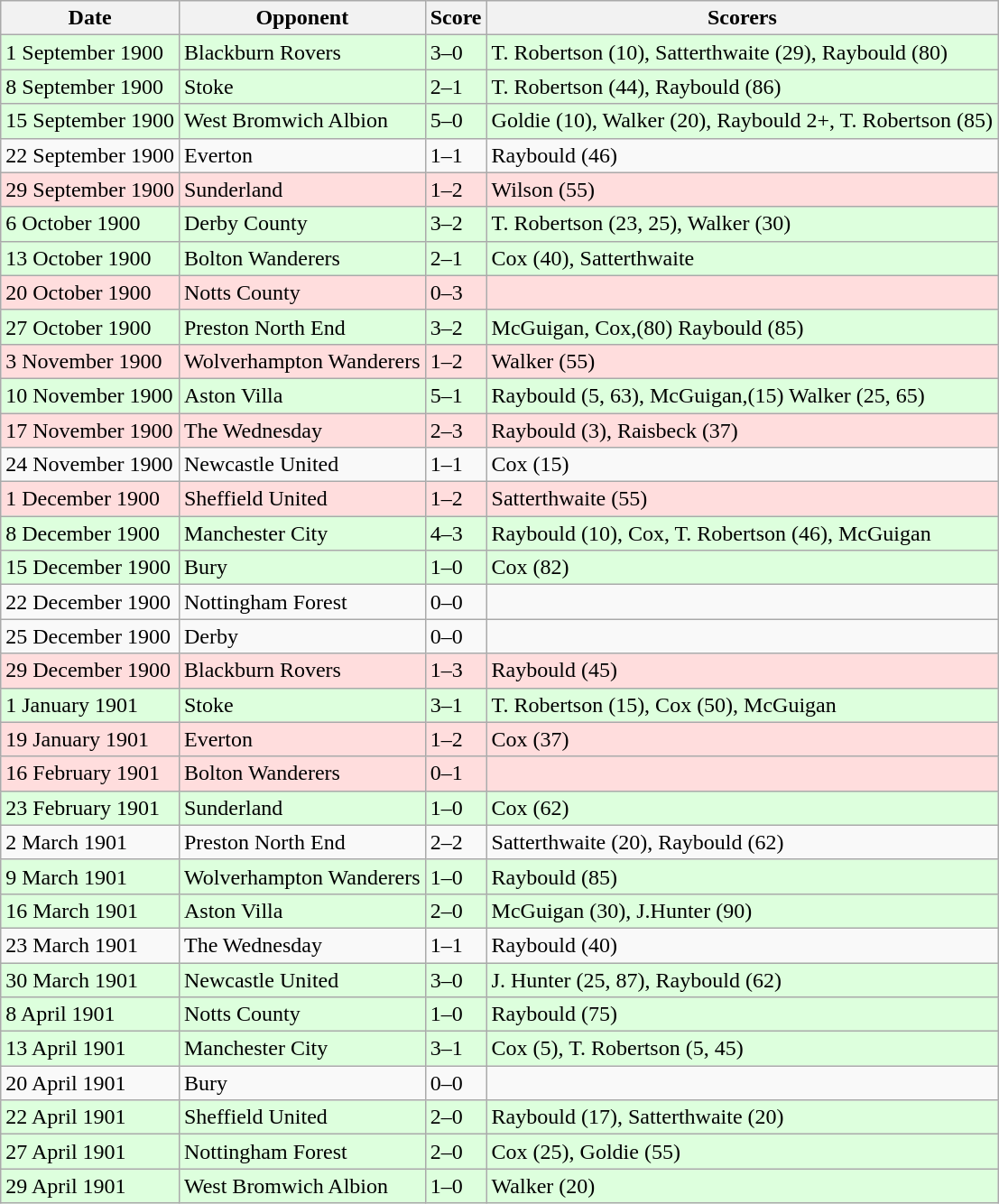<table class="wikitable">
<tr>
<th>Date</th>
<th>Opponent</th>
<th>Score</th>
<th>Scorers</th>
</tr>
<tr bgcolor="#ddffdd">
<td>1 September 1900</td>
<td>Blackburn Rovers</td>
<td>3–0</td>
<td>T. Robertson (10), Satterthwaite (29), Raybould (80)</td>
</tr>
<tr bgcolor="#ddffdd">
<td>8 September 1900</td>
<td>Stoke</td>
<td>2–1</td>
<td>T. Robertson (44), Raybould (86)</td>
</tr>
<tr bgcolor="#ddffdd">
<td>15 September 1900</td>
<td>West Bromwich Albion</td>
<td>5–0</td>
<td>Goldie (10), Walker (20), Raybould 2+, T. Robertson (85)</td>
</tr>
<tr>
<td>22 September 1900</td>
<td>Everton</td>
<td>1–1</td>
<td>Raybould (46)</td>
</tr>
<tr bgcolor="#ffdddd">
<td>29 September 1900</td>
<td>Sunderland</td>
<td>1–2</td>
<td>Wilson (55)</td>
</tr>
<tr bgcolor="#ddffdd">
<td>6 October 1900</td>
<td>Derby County</td>
<td>3–2</td>
<td>T. Robertson (23, 25), Walker (30)</td>
</tr>
<tr bgcolor="#ddffdd">
<td>13 October 1900</td>
<td>Bolton Wanderers</td>
<td>2–1</td>
<td>Cox (40), Satterthwaite</td>
</tr>
<tr bgcolor="#ffdddd">
<td>20 October 1900</td>
<td>Notts County</td>
<td>0–3</td>
<td></td>
</tr>
<tr bgcolor="#ddffdd">
<td>27 October 1900</td>
<td>Preston North End</td>
<td>3–2</td>
<td>McGuigan, Cox,(80) Raybould (85)</td>
</tr>
<tr bgcolor="#ffdddd">
<td>3 November 1900</td>
<td>Wolverhampton Wanderers</td>
<td>1–2</td>
<td>Walker (55)</td>
</tr>
<tr bgcolor="#ddffdd">
<td>10 November 1900</td>
<td>Aston Villa</td>
<td>5–1</td>
<td>Raybould (5, 63), McGuigan,(15) Walker (25, 65)</td>
</tr>
<tr bgcolor="#ffdddd">
<td>17 November 1900</td>
<td>The Wednesday</td>
<td>2–3</td>
<td>Raybould (3), Raisbeck (37)</td>
</tr>
<tr>
<td>24 November 1900</td>
<td>Newcastle United</td>
<td>1–1</td>
<td>Cox (15)</td>
</tr>
<tr bgcolor="#ffdddd">
<td>1 December 1900</td>
<td>Sheffield United</td>
<td>1–2</td>
<td>Satterthwaite (55)</td>
</tr>
<tr bgcolor="#ddffdd">
<td>8 December 1900</td>
<td>Manchester City</td>
<td>4–3</td>
<td>Raybould (10), Cox, T. Robertson (46), McGuigan</td>
</tr>
<tr bgcolor="#ddffdd">
<td>15 December 1900</td>
<td>Bury</td>
<td>1–0</td>
<td>Cox (82)</td>
</tr>
<tr>
<td>22 December 1900</td>
<td>Nottingham Forest</td>
<td>0–0</td>
<td></td>
</tr>
<tr>
<td>25 December 1900</td>
<td>Derby</td>
<td>0–0</td>
<td></td>
</tr>
<tr bgcolor="#ffdddd">
<td>29 December 1900</td>
<td>Blackburn Rovers</td>
<td>1–3</td>
<td>Raybould (45)</td>
</tr>
<tr bgcolor="#ddffdd">
<td>1 January 1901</td>
<td>Stoke</td>
<td>3–1</td>
<td>T. Robertson (15), Cox (50), McGuigan</td>
</tr>
<tr bgcolor="#ffdddd">
<td>19 January 1901</td>
<td>Everton</td>
<td>1–2</td>
<td>Cox (37)</td>
</tr>
<tr bgcolor="#ffdddd">
<td>16 February 1901</td>
<td>Bolton Wanderers</td>
<td>0–1</td>
<td></td>
</tr>
<tr bgcolor="#ddffdd">
<td>23 February 1901</td>
<td>Sunderland</td>
<td>1–0</td>
<td>Cox (62)</td>
</tr>
<tr>
<td>2 March 1901</td>
<td>Preston North End</td>
<td>2–2</td>
<td>Satterthwaite (20), Raybould (62)</td>
</tr>
<tr bgcolor="#ddffdd">
<td>9 March 1901</td>
<td>Wolverhampton Wanderers</td>
<td>1–0</td>
<td>Raybould (85)</td>
</tr>
<tr bgcolor="#ddffdd">
<td>16 March 1901</td>
<td>Aston Villa</td>
<td>2–0</td>
<td>McGuigan (30), J.Hunter (90)</td>
</tr>
<tr>
<td>23 March 1901</td>
<td>The Wednesday</td>
<td>1–1</td>
<td>Raybould (40)</td>
</tr>
<tr bgcolor="#ddffdd">
<td>30 March 1901</td>
<td>Newcastle United</td>
<td>3–0</td>
<td>J. Hunter (25, 87), Raybould (62)</td>
</tr>
<tr bgcolor="#ddffdd">
<td>8 April 1901</td>
<td>Notts County</td>
<td>1–0</td>
<td>Raybould (75)</td>
</tr>
<tr bgcolor="#ddffdd">
<td>13 April 1901</td>
<td>Manchester City</td>
<td>3–1</td>
<td>Cox (5), T. Robertson (5, 45)</td>
</tr>
<tr>
<td>20 April 1901</td>
<td>Bury</td>
<td>0–0</td>
<td></td>
</tr>
<tr bgcolor="#ddffdd">
<td>22 April 1901</td>
<td>Sheffield United</td>
<td>2–0</td>
<td>Raybould (17), Satterthwaite (20)</td>
</tr>
<tr bgcolor="#ddffdd">
<td>27 April 1901</td>
<td>Nottingham Forest</td>
<td>2–0</td>
<td>Cox (25), Goldie (55)</td>
</tr>
<tr bgcolor="#ddffdd">
<td>29 April 1901</td>
<td>West Bromwich Albion</td>
<td>1–0</td>
<td>Walker (20)</td>
</tr>
</table>
